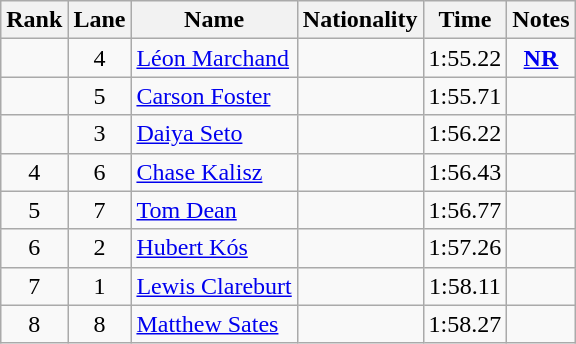<table class="wikitable sortable" style="text-align:center">
<tr>
<th>Rank</th>
<th>Lane</th>
<th>Name</th>
<th>Nationality</th>
<th>Time</th>
<th>Notes</th>
</tr>
<tr>
<td></td>
<td>4</td>
<td align=left><a href='#'>Léon Marchand</a></td>
<td align=left></td>
<td>1:55.22</td>
<td><strong><a href='#'>NR</a></strong></td>
</tr>
<tr>
<td></td>
<td>5</td>
<td align=left><a href='#'>Carson Foster</a></td>
<td align=left></td>
<td>1:55.71</td>
<td></td>
</tr>
<tr>
<td></td>
<td>3</td>
<td align=left><a href='#'>Daiya Seto</a></td>
<td align=left></td>
<td>1:56.22</td>
<td></td>
</tr>
<tr>
<td>4</td>
<td>6</td>
<td align=left><a href='#'>Chase Kalisz</a></td>
<td align=left></td>
<td>1:56.43</td>
<td></td>
</tr>
<tr>
<td>5</td>
<td>7</td>
<td align=left><a href='#'>Tom Dean</a></td>
<td align=left></td>
<td>1:56.77</td>
<td></td>
</tr>
<tr>
<td>6</td>
<td>2</td>
<td align=left><a href='#'>Hubert Kós</a></td>
<td align=left></td>
<td>1:57.26</td>
<td></td>
</tr>
<tr>
<td>7</td>
<td>1</td>
<td align=left><a href='#'>Lewis Clareburt</a></td>
<td align=left></td>
<td>1:58.11</td>
<td></td>
</tr>
<tr>
<td>8</td>
<td>8</td>
<td align=left><a href='#'>Matthew Sates</a></td>
<td align=left></td>
<td>1:58.27</td>
<td></td>
</tr>
</table>
